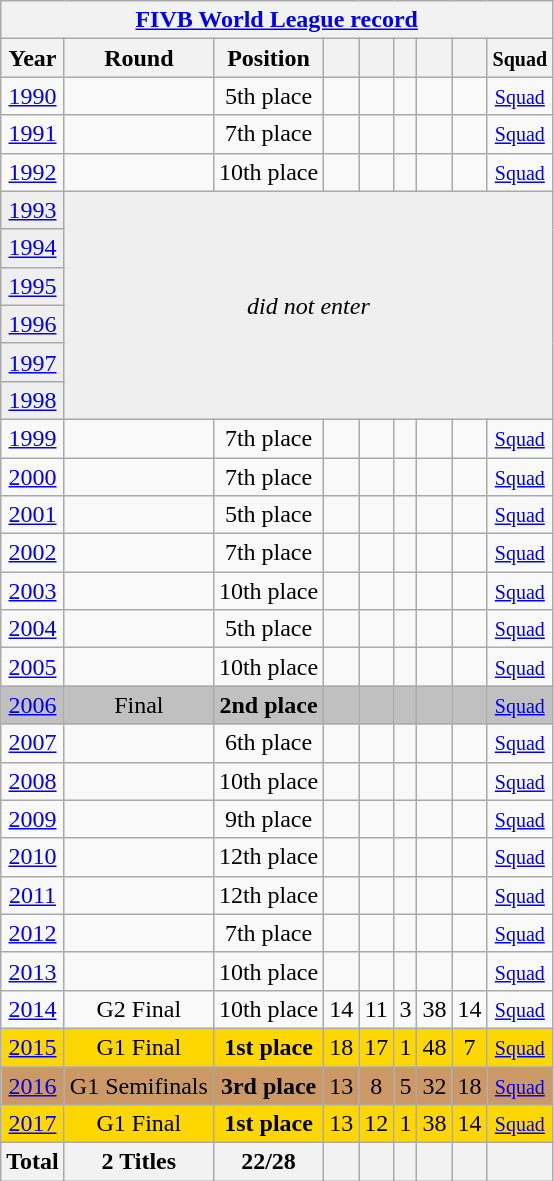<table class="wikitable" style="text-align:center">
<tr>
<th colspan=9><a href='#'>FIVB World League record</a></th>
</tr>
<tr>
<th>Year</th>
<th>Round</th>
<th>Position</th>
<th></th>
<th></th>
<th></th>
<th></th>
<th></th>
<th><small>Squad</small></th>
</tr>
<tr>
<td> <a href='#'>1990</a></td>
<td></td>
<td>5th place</td>
<td></td>
<td></td>
<td></td>
<td></td>
<td></td>
<td><small><a href='#'>Squad</a></small></td>
</tr>
<tr>
<td> <a href='#'>1991</a></td>
<td></td>
<td>7th place</td>
<td></td>
<td></td>
<td></td>
<td></td>
<td></td>
<td><small><a href='#'>Squad</a></small></td>
</tr>
<tr>
<td> <a href='#'>1992</a></td>
<td></td>
<td>10th place</td>
<td></td>
<td></td>
<td></td>
<td></td>
<td></td>
<td><small><a href='#'>Squad</a></small></td>
</tr>
<tr bgcolor="efefef">
<td> <a href='#'>1993</a></td>
<td colspan=8 rowspan=6 align=center><em>did not enter</em></td>
</tr>
<tr bgcolor="efefef">
<td> <a href='#'>1994</a></td>
</tr>
<tr bgcolor="efefef">
<td> <a href='#'>1995</a></td>
</tr>
<tr bgcolor="efefef">
<td> <a href='#'>1996</a></td>
</tr>
<tr bgcolor="efefef">
<td> <a href='#'>1997</a></td>
</tr>
<tr bgcolor="efefef">
<td> <a href='#'>1998</a></td>
</tr>
<tr>
<td> <a href='#'>1999</a></td>
<td></td>
<td>7th place</td>
<td></td>
<td></td>
<td></td>
<td></td>
<td></td>
<td><small><a href='#'>Squad</a></small></td>
</tr>
<tr>
<td> <a href='#'>2000</a></td>
<td></td>
<td>7th place</td>
<td></td>
<td></td>
<td></td>
<td></td>
<td></td>
<td><small><a href='#'>Squad</a></small></td>
</tr>
<tr>
<td> <a href='#'>2001</a></td>
<td></td>
<td>5th place</td>
<td></td>
<td></td>
<td></td>
<td></td>
<td></td>
<td><small><a href='#'>Squad</a></small></td>
</tr>
<tr>
<td> <a href='#'>2002</a></td>
<td></td>
<td>7th place</td>
<td></td>
<td></td>
<td></td>
<td></td>
<td></td>
<td><small><a href='#'>Squad</a></small></td>
</tr>
<tr>
<td> <a href='#'>2003</a></td>
<td></td>
<td>10th place</td>
<td></td>
<td></td>
<td></td>
<td></td>
<td></td>
<td><small><a href='#'>Squad</a></small></td>
</tr>
<tr>
<td> <a href='#'>2004</a></td>
<td></td>
<td>5th place</td>
<td></td>
<td></td>
<td></td>
<td></td>
<td></td>
<td><small><a href='#'>Squad</a></small></td>
</tr>
<tr>
<td> <a href='#'>2005</a></td>
<td></td>
<td>10th place</td>
<td></td>
<td></td>
<td></td>
<td></td>
<td></td>
<td><small><a href='#'>Squad</a></small></td>
</tr>
<tr bgcolor=silver>
<td> <a href='#'>2006</a></td>
<td>Final</td>
<td><strong>2nd place</strong></td>
<td></td>
<td></td>
<td></td>
<td></td>
<td></td>
<td><small><a href='#'>Squad</a></small></td>
</tr>
<tr>
<td> <a href='#'>2007</a></td>
<td></td>
<td>6th place</td>
<td></td>
<td></td>
<td></td>
<td></td>
<td></td>
<td><small><a href='#'>Squad</a></small></td>
</tr>
<tr>
<td> <a href='#'>2008</a></td>
<td></td>
<td>10th place</td>
<td></td>
<td></td>
<td></td>
<td></td>
<td></td>
<td><small><a href='#'>Squad</a></small></td>
</tr>
<tr>
<td> <a href='#'>2009</a></td>
<td></td>
<td>9th place</td>
<td></td>
<td></td>
<td></td>
<td></td>
<td></td>
<td><small><a href='#'>Squad</a></small></td>
</tr>
<tr>
<td> <a href='#'>2010</a></td>
<td></td>
<td>12th place</td>
<td></td>
<td></td>
<td></td>
<td></td>
<td></td>
<td><small><a href='#'>Squad</a></small></td>
</tr>
<tr>
<td> <a href='#'>2011</a></td>
<td></td>
<td>12th place</td>
<td></td>
<td></td>
<td></td>
<td></td>
<td></td>
<td><small><a href='#'>Squad</a></small></td>
</tr>
<tr>
<td> <a href='#'>2012</a></td>
<td></td>
<td>7th place</td>
<td></td>
<td></td>
<td></td>
<td></td>
<td></td>
<td><small><a href='#'>Squad</a></small></td>
</tr>
<tr>
<td> <a href='#'>2013</a></td>
<td></td>
<td>10th place</td>
<td></td>
<td></td>
<td></td>
<td></td>
<td></td>
<td><small><a href='#'>Squad</a></small></td>
</tr>
<tr>
<td> <a href='#'>2014</a></td>
<td>G2 Final</td>
<td>10th place</td>
<td>14</td>
<td>11</td>
<td>3</td>
<td>38</td>
<td>14</td>
<td><small><a href='#'>Squad</a></small></td>
</tr>
<tr bgcolor=gold>
<td> <a href='#'>2015</a></td>
<td>G1 Final</td>
<td><strong>1st place</strong></td>
<td>18</td>
<td>17</td>
<td>1</td>
<td>48</td>
<td>7</td>
<td><small><a href='#'>Squad</a></small></td>
</tr>
<tr bgcolor=cc9966>
<td> <a href='#'>2016</a></td>
<td>G1 Semifinals</td>
<td><strong>3rd place</strong></td>
<td>13</td>
<td>8</td>
<td>5</td>
<td>32</td>
<td>18</td>
<td><small><a href='#'>Squad</a></small></td>
</tr>
<tr bgcolor=gold>
<td> <a href='#'>2017</a></td>
<td>G1 Final</td>
<td><strong>1st place</strong></td>
<td>13</td>
<td>12</td>
<td>1</td>
<td>38</td>
<td>14</td>
<td><small><a href='#'>Squad</a></small></td>
</tr>
<tr>
<th>Total</th>
<th>2 Titles</th>
<th>22/28</th>
<th></th>
<th></th>
<th></th>
<th></th>
<th></th>
<th></th>
</tr>
</table>
